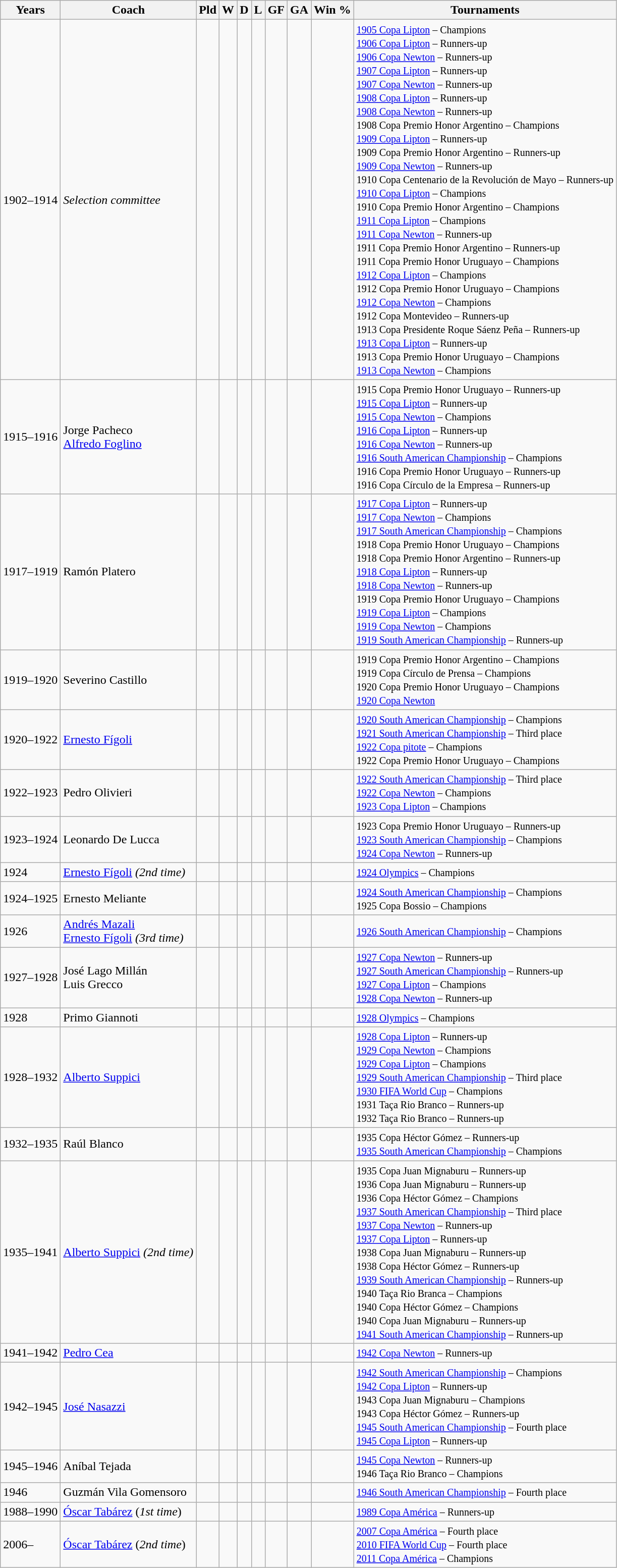<table class="wikitable collapsible collapsed">
<tr>
<th>Years</th>
<th>Coach</th>
<th>Pld</th>
<th>W</th>
<th>D</th>
<th>L</th>
<th>GF</th>
<th>GA</th>
<th>Win %</th>
<th class="unsortable">Tournaments</th>
</tr>
<tr>
<td>1902–1914</td>
<td align="left"><em>Selection committee</em></td>
<td></td>
<td></td>
<td></td>
<td></td>
<td></td>
<td></td>
<td></td>
<td><small> <a href='#'>1905 Copa Lipton</a> – Champions <br>  <a href='#'>1906 Copa Lipton</a> – Runners-up <br>  <a href='#'>1906 Copa Newton</a> – Runners-up <br>  <a href='#'>1907 Copa Lipton</a> – Runners-up <br>  <a href='#'>1907 Copa Newton</a> – Runners-up <br>  <a href='#'>1908 Copa Lipton</a> – Runners-up <br>  <a href='#'>1908 Copa Newton</a> – Runners-up <br>  1908 Copa Premio Honor Argentino – Champions <br>  <a href='#'>1909 Copa Lipton</a> – Runners-up <br>  1909 Copa Premio Honor Argentino – Runners-up <br>  <a href='#'>1909 Copa Newton</a> – Runners-up <br>  1910 Copa Centenario de la Revolución de Mayo – Runners-up <br>  <a href='#'>1910 Copa Lipton</a> – Champions <br>  1910 Copa Premio Honor Argentino – Champions <br>  <a href='#'>1911 Copa Lipton</a> – Champions <br>  <a href='#'>1911 Copa Newton</a> – Runners-up <br>  1911 Copa Premio Honor Argentino – Runners-up <br>  1911 Copa Premio Honor Uruguayo – Champions <br>  <a href='#'>1912 Copa Lipton</a> – Champions <br>  1912 Copa Premio Honor Uruguayo – Champions <br>  <a href='#'>1912 Copa Newton</a> – Champions <br>  1912 Copa Montevideo – Runners-up <br>  1913 Copa Presidente Roque Sáenz Peña – Runners-up <br>  <a href='#'>1913 Copa Lipton</a> – Runners-up <br>  1913 Copa Premio Honor Uruguayo – Champions <br>  <a href='#'>1913 Copa Newton</a> – Champions</small></td>
</tr>
<tr>
<td>1915–1916</td>
<td align="left"> Jorge Pacheco <br>  <a href='#'>Alfredo Foglino</a></td>
<td></td>
<td></td>
<td></td>
<td></td>
<td></td>
<td></td>
<td></td>
<td><small> 1915 Copa Premio Honor Uruguayo – Runners-up <br>  <a href='#'>1915 Copa Lipton</a> – Runners-up <br>  <a href='#'>1915 Copa Newton</a> – Champions <br>  <a href='#'>1916 Copa Lipton</a> – Runners-up <br>  <a href='#'>1916 Copa Newton</a> – Runners-up <br>  <a href='#'>1916 South American Championship</a> – Champions <br>  1916 Copa Premio Honor Uruguayo – Runners-up <br>  1916 Copa Círculo de la Empresa – Runners-up</small></td>
</tr>
<tr>
<td>1917–1919</td>
<td align="left"> Ramón Platero</td>
<td></td>
<td></td>
<td></td>
<td></td>
<td></td>
<td></td>
<td></td>
<td><small> <a href='#'>1917 Copa Lipton</a> – Runners-up <br>  <a href='#'>1917 Copa Newton</a> – Champions <br>  <a href='#'>1917 South American Championship</a> – Champions <br>  1918 Copa Premio Honor Uruguayo – Champions <br>  1918 Copa Premio Honor Argentino – Runners-up <br>  <a href='#'>1918 Copa Lipton</a> – Runners-up <br>  <a href='#'>1918 Copa Newton</a> – Runners-up <br>  1919 Copa Premio Honor Uruguayo – Champions <br>  <a href='#'>1919 Copa Lipton</a> – Champions <br>  <a href='#'>1919 Copa Newton</a> – Champions <br>  <a href='#'>1919 South American Championship</a> – Runners-up</small></td>
</tr>
<tr>
<td>1919–1920</td>
<td align="left"> Severino Castillo</td>
<td></td>
<td></td>
<td></td>
<td></td>
<td></td>
<td></td>
<td></td>
<td><small> 1919 Copa Premio Honor Argentino – Champions <br>  1919 Copa Círculo de Prensa – Champions <br>  1920 Copa Premio Honor Uruguayo – Champions <br>  <a href='#'>1920 Copa Newton</a></small></td>
</tr>
<tr>
<td>1920–1922</td>
<td align="left"> <a href='#'>Ernesto Fígoli</a></td>
<td></td>
<td></td>
<td></td>
<td></td>
<td></td>
<td></td>
<td></td>
<td><small> <a href='#'>1920 South American Championship</a> – Champions <br>  <a href='#'>1921 South American Championship</a> – Third place <br>  <a href='#'>1922 Copa pitote</a> – Champions <br>  1922 Copa Premio Honor Uruguayo – Champions</small></td>
</tr>
<tr>
<td>1922–1923</td>
<td align="left"> Pedro Olivieri</td>
<td></td>
<td></td>
<td></td>
<td></td>
<td></td>
<td></td>
<td></td>
<td><small> <a href='#'>1922 South American Championship</a> – Third place <br>  <a href='#'>1922 Copa Newton</a> – Champions <br>  <a href='#'>1923 Copa Lipton</a> – Champions</small></td>
</tr>
<tr>
<td>1923–1924</td>
<td align="left"> Leonardo De Lucca</td>
<td></td>
<td></td>
<td></td>
<td></td>
<td></td>
<td></td>
<td></td>
<td><small> 1923 Copa Premio Honor Uruguayo – Runners-up <br>  <a href='#'>1923 South American Championship</a> – Champions <br>  <a href='#'>1924 Copa Newton</a> – Runners-up</small></td>
</tr>
<tr>
<td>1924</td>
<td style="text-align:left;"> <a href='#'>Ernesto Fígoli</a> <em>(2nd time)</em></td>
<td></td>
<td></td>
<td></td>
<td></td>
<td></td>
<td></td>
<td></td>
<td><small> <a href='#'>1924 Olympics</a> – Champions</small></td>
</tr>
<tr>
<td>1924–1925</td>
<td align="left"> Ernesto Meliante</td>
<td></td>
<td></td>
<td></td>
<td></td>
<td></td>
<td></td>
<td></td>
<td><small> <a href='#'>1924 South American Championship</a> – Champions <br>  1925 Copa Bossio – Champions</small></td>
</tr>
<tr>
<td>1926</td>
<td style="text-align:left;"> <a href='#'>Andrés Mazali</a> <br>  <a href='#'>Ernesto Fígoli</a> <em>(3rd time)</em></td>
<td></td>
<td></td>
<td></td>
<td></td>
<td></td>
<td></td>
<td></td>
<td><small> <a href='#'>1926 South American Championship</a> – Champions</small></td>
</tr>
<tr>
<td>1927–1928</td>
<td style="text-align:left;"> José Lago Millán <br>  Luis Grecco</td>
<td></td>
<td></td>
<td></td>
<td></td>
<td></td>
<td></td>
<td></td>
<td><small> <a href='#'>1927 Copa Newton</a> – Runners-up <br>  <a href='#'>1927 South American Championship</a> – Runners-up <br>  <a href='#'>1927 Copa Lipton</a> – Champions <br>  <a href='#'>1928 Copa Newton</a> – Runners-up</small></td>
</tr>
<tr>
<td>1928</td>
<td style="text-align:left;"> Primo Giannoti</td>
<td></td>
<td></td>
<td></td>
<td></td>
<td></td>
<td></td>
<td></td>
<td><small> <a href='#'>1928 Olympics</a> – Champions</small></td>
</tr>
<tr>
<td>1928–1932</td>
<td style="text-align:left;"> <a href='#'>Alberto Suppici</a></td>
<td></td>
<td></td>
<td></td>
<td></td>
<td></td>
<td></td>
<td></td>
<td><small> <a href='#'>1928 Copa Lipton</a> – Runners-up <br>  <a href='#'>1929 Copa Newton</a> – Champions <br>  <a href='#'>1929 Copa Lipton</a> – Champions <br>  <a href='#'>1929 South American Championship</a> – Third place <br>  <a href='#'>1930 FIFA World Cup</a> – Champions <br>  1931 Taça Rio Branco – Runners-up <br>  1932 Taça Rio Branco – Runners-up</small></td>
</tr>
<tr>
<td>1932–1935</td>
<td style="text-align:left;"> Raúl Blanco</td>
<td></td>
<td></td>
<td></td>
<td></td>
<td></td>
<td></td>
<td></td>
<td><small> 1935 Copa Héctor Gómez – Runners-up <br>  <a href='#'>1935 South American Championship</a> – Champions</small></td>
</tr>
<tr>
<td>1935–1941</td>
<td style="text-align:left;"> <a href='#'>Alberto Suppici</a> <em>(2nd time)</em></td>
<td></td>
<td></td>
<td></td>
<td></td>
<td></td>
<td></td>
<td></td>
<td><small> 1935 Copa Juan Mignaburu – Runners-up <br>  1936 Copa Juan Mignaburu – Runners-up <br>  1936 Copa Héctor Gómez – Champions <br>  <a href='#'>1937 South American Championship</a> – Third place <br>  <a href='#'>1937 Copa Newton</a> – Runners-up <br>  <a href='#'>1937 Copa Lipton</a> – Runners-up <br>  1938 Copa Juan Mignaburu – Runners-up <br>  1938 Copa Héctor Gómez – Runners-up <br>  <a href='#'>1939 South American Championship</a> – Runners-up <br>  1940 Taça Rio Branca – Champions <br>  1940 Copa Héctor Gómez – Champions <br>  1940 Copa Juan Mignaburu – Runners-up <br>  <a href='#'>1941 South American Championship</a> – Runners-up</small></td>
</tr>
<tr>
<td>1941–1942</td>
<td style="text-align:left;"> <a href='#'>Pedro Cea</a></td>
<td></td>
<td></td>
<td></td>
<td></td>
<td></td>
<td></td>
<td></td>
<td><small> <a href='#'>1942 Copa Newton</a> – Runners-up</small></td>
</tr>
<tr>
<td>1942–1945</td>
<td style="text-align:left;"> <a href='#'>José Nasazzi</a></td>
<td></td>
<td></td>
<td></td>
<td></td>
<td></td>
<td></td>
<td></td>
<td><small> <a href='#'>1942 South American Championship</a> – Champions <br>  <a href='#'>1942 Copa Lipton</a> – Runners-up <br>  1943 Copa Juan Mignaburu – Champions <br>  1943 Copa Héctor Gómez – Runners-up <br> <a href='#'>1945 South American Championship</a> – Fourth place <br>  <a href='#'>1945 Copa Lipton</a> – Runners-up</small></td>
</tr>
<tr>
<td>1945–1946</td>
<td style="text-align:left;"> Aníbal Tejada</td>
<td></td>
<td></td>
<td></td>
<td></td>
<td></td>
<td></td>
<td></td>
<td><small> <a href='#'>1945 Copa Newton</a> – Runners-up <br>  1946 Taça Rio Branco – Champions</small></td>
</tr>
<tr>
<td>1946</td>
<td style="text-align:left;"> Guzmán Vila Gomensoro</td>
<td></td>
<td></td>
<td></td>
<td></td>
<td></td>
<td></td>
<td></td>
<td><small><a href='#'>1946 South American Championship</a> – Fourth place</small></td>
</tr>
<tr>
<td>1988–1990</td>
<td style="text-align:left;"> <a href='#'>Óscar Tabárez</a> (<em>1st time</em>)</td>
<td></td>
<td></td>
<td></td>
<td></td>
<td></td>
<td></td>
<td></td>
<td><small> <a href='#'>1989 Copa América</a> – Runners-up</small></td>
</tr>
<tr>
<td>2006–</td>
<td style="text-align:left;"> <a href='#'>Óscar Tabárez</a> (<em>2nd time</em>)</td>
<td></td>
<td></td>
<td></td>
<td></td>
<td></td>
<td></td>
<td></td>
<td><small><a href='#'>2007 Copa América</a> – Fourth place</small> <br> <small><a href='#'>2010 FIFA World Cup</a> – Fourth place <br>  <a href='#'>2011 Copa América</a> – Champions</small></td>
</tr>
</table>
